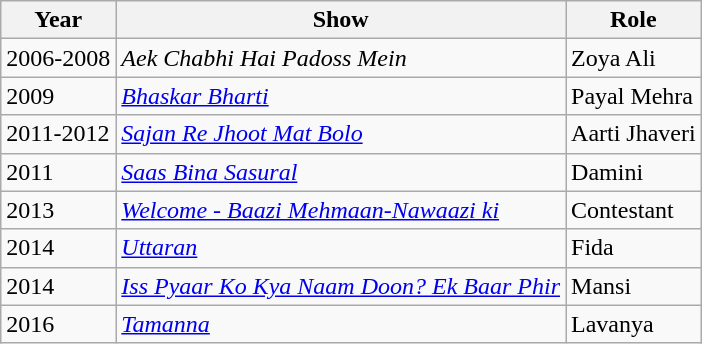<table class="wikitable">
<tr>
<th>Year</th>
<th>Show</th>
<th>Role</th>
</tr>
<tr>
<td>2006-2008</td>
<td><em>Aek Chabhi Hai Padoss Mein</em></td>
<td>Zoya Ali</td>
</tr>
<tr>
<td>2009</td>
<td><em><a href='#'>Bhaskar Bharti</a></em></td>
<td>Payal Mehra</td>
</tr>
<tr>
<td>2011-2012</td>
<td><em><a href='#'>Sajan Re Jhoot Mat Bolo</a></em></td>
<td>Aarti Jhaveri</td>
</tr>
<tr>
<td>2011</td>
<td><em><a href='#'>Saas Bina Sasural</a></em></td>
<td>Damini</td>
</tr>
<tr>
<td>2013</td>
<td><em><a href='#'>Welcome - Baazi Mehmaan-Nawaazi ki</a></em></td>
<td>Contestant</td>
</tr>
<tr>
<td>2014</td>
<td><em><a href='#'>Uttaran</a></em></td>
<td>Fida</td>
</tr>
<tr>
<td>2014</td>
<td><em><a href='#'>Iss Pyaar Ko Kya Naam Doon? Ek Baar Phir</a></em></td>
<td>Mansi</td>
</tr>
<tr>
<td>2016</td>
<td><em><a href='#'>Tamanna</a></em></td>
<td>Lavanya</td>
</tr>
</table>
